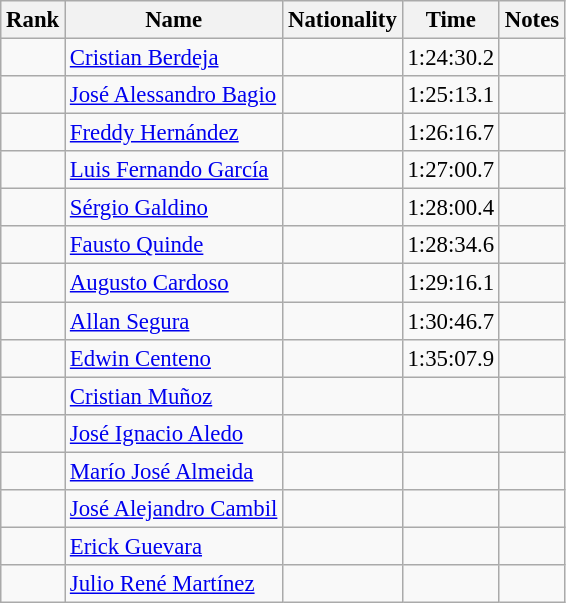<table class="wikitable sortable" style="text-align:center;font-size:95%">
<tr>
<th>Rank</th>
<th>Name</th>
<th>Nationality</th>
<th>Time</th>
<th>Notes</th>
</tr>
<tr>
<td></td>
<td align=left><a href='#'>Cristian Berdeja</a></td>
<td align=left></td>
<td>1:24:30.2</td>
<td></td>
</tr>
<tr>
<td></td>
<td align=left><a href='#'>José Alessandro Bagio</a></td>
<td align=left></td>
<td>1:25:13.1</td>
<td></td>
</tr>
<tr>
<td></td>
<td align=left><a href='#'>Freddy Hernández</a></td>
<td align=left></td>
<td>1:26:16.7</td>
<td></td>
</tr>
<tr>
<td></td>
<td align=left><a href='#'>Luis Fernando García</a></td>
<td align=left></td>
<td>1:27:00.7</td>
<td></td>
</tr>
<tr>
<td></td>
<td align=left><a href='#'>Sérgio Galdino</a></td>
<td align=left></td>
<td>1:28:00.4</td>
<td></td>
</tr>
<tr>
<td></td>
<td align=left><a href='#'>Fausto Quinde</a></td>
<td align=left></td>
<td>1:28:34.6</td>
<td></td>
</tr>
<tr>
<td></td>
<td align=left><a href='#'>Augusto Cardoso</a></td>
<td align=left></td>
<td>1:29:16.1</td>
<td></td>
</tr>
<tr>
<td></td>
<td align=left><a href='#'>Allan Segura</a></td>
<td align=left></td>
<td>1:30:46.7</td>
<td></td>
</tr>
<tr>
<td></td>
<td align=left><a href='#'>Edwin Centeno</a></td>
<td align=left></td>
<td>1:35:07.9</td>
<td></td>
</tr>
<tr>
<td></td>
<td align=left><a href='#'>Cristian Muñoz</a></td>
<td align=left></td>
<td></td>
<td></td>
</tr>
<tr>
<td></td>
<td align=left><a href='#'>José Ignacio Aledo</a></td>
<td align=left></td>
<td></td>
<td></td>
</tr>
<tr>
<td></td>
<td align=left><a href='#'>Marío José Almeida</a></td>
<td align=left></td>
<td></td>
<td></td>
</tr>
<tr>
<td></td>
<td align=left><a href='#'>José Alejandro Cambil</a></td>
<td align=left></td>
<td></td>
<td></td>
</tr>
<tr>
<td></td>
<td align=left><a href='#'>Erick Guevara</a></td>
<td align=left></td>
<td></td>
<td></td>
</tr>
<tr>
<td></td>
<td align=left><a href='#'>Julio René Martínez</a></td>
<td align=left></td>
<td></td>
<td></td>
</tr>
</table>
